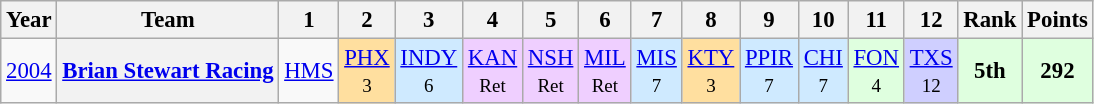<table class="wikitable" style="text-align:center; font-size:95%">
<tr>
<th>Year</th>
<th>Team</th>
<th>1</th>
<th>2</th>
<th>3</th>
<th>4</th>
<th>5</th>
<th>6</th>
<th>7</th>
<th>8</th>
<th>9</th>
<th>10</th>
<th>11</th>
<th>12</th>
<th>Rank</th>
<th>Points</th>
</tr>
<tr>
<td><a href='#'>2004</a></td>
<th><a href='#'>Brian Stewart Racing</a></th>
<td><a href='#'>HMS</a></td>
<td style="background:#FFDF9F;"><a href='#'>PHX</a><br><small>3</small></td>
<td style="background:#CFEAFF;"><a href='#'>INDY</a><br><small>6</small></td>
<td style="background:#EFCFFF;"><a href='#'>KAN</a><br><small>Ret</small></td>
<td style="background:#EFCFFF;"><a href='#'>NSH</a><br><small>Ret</small></td>
<td style="background:#EFCFFF;"><a href='#'>MIL</a><br><small>Ret</small></td>
<td style="background:#CFEAFF;"><a href='#'>MIS</a><br><small>7</small></td>
<td style="background:#FFDF9F;"><a href='#'>KTY</a><br><small>3</small></td>
<td style="background:#CFEAFF;"><a href='#'>PPIR</a><br><small>7</small></td>
<td style="background:#CFEAFF;"><a href='#'>CHI</a><br><small>7</small></td>
<td style="background:#DFFFDF;"><a href='#'>FON</a><br><small>4</small></td>
<td style="background:#CFCFFF;"><a href='#'>TXS</a><br><small>12</small></td>
<td style="background:#DFFFDF;"><strong>5th</strong></td>
<td style="background:#DFFFDF;"><strong>292</strong></td>
</tr>
</table>
